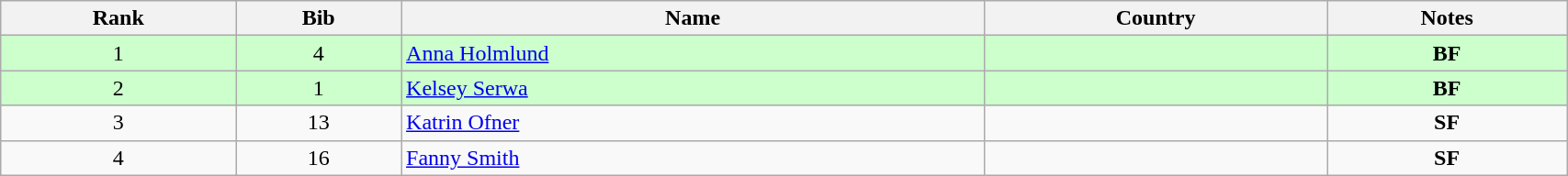<table class="wikitable" style="text-align:center;" width=90%>
<tr>
<th>Rank</th>
<th>Bib</th>
<th>Name</th>
<th>Country</th>
<th>Notes</th>
</tr>
<tr bgcolor="#ccffcc">
<td>1</td>
<td>4</td>
<td align=left><a href='#'>Anna Holmlund</a></td>
<td align=left></td>
<td><strong>BF</strong></td>
</tr>
<tr bgcolor="#ccffcc">
<td>2</td>
<td>1</td>
<td align=left><a href='#'>Kelsey Serwa</a></td>
<td align=left></td>
<td><strong>BF</strong></td>
</tr>
<tr>
<td>3</td>
<td>13</td>
<td align=left><a href='#'>Katrin Ofner</a></td>
<td align=left></td>
<td><strong>SF</strong></td>
</tr>
<tr>
<td>4</td>
<td>16</td>
<td align=left><a href='#'>Fanny Smith</a></td>
<td align=left></td>
<td><strong>SF</strong></td>
</tr>
</table>
